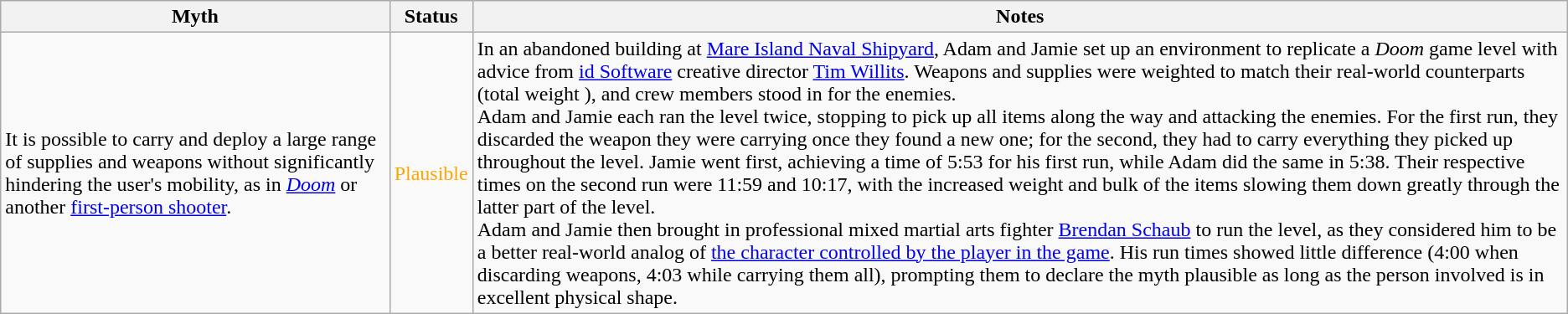<table class="wikitable plainrowheaders">
<tr>
<th scope"col">Myth</th>
<th scope"col">Status</th>
<th scope"col">Notes</th>
</tr>
<tr>
<td scope"row">It is possible to carry and deploy a large range of supplies and weapons without significantly hindering the user's mobility, as in <em><a href='#'>Doom</a></em> or another <a href='#'>first-person shooter</a>.</td>
<td style="color:orange">Plausible</td>
<td>In an abandoned building at <a href='#'>Mare Island Naval Shipyard</a>, Adam and Jamie set up an environment to replicate a <em>Doom</em> game level with advice from <a href='#'>id Software</a> creative director <a href='#'>Tim Willits</a>. Weapons and supplies were weighted to match their real-world counterparts (total weight ), and crew members stood in for the enemies.<br>Adam and Jamie each ran the level twice, stopping to pick up all items along the way and attacking the enemies. For the first run, they discarded the weapon they were carrying once they found a new one; for the second, they had to carry everything they picked up throughout the level. Jamie went first, achieving a time of 5:53 for his first run, while Adam did the same in 5:38. Their respective times on the second run were 11:59 and 10:17, with the increased weight and bulk of the items slowing them down greatly through the latter part of the level.<br>Adam and Jamie then brought in professional mixed martial arts fighter <a href='#'>Brendan Schaub</a> to run the level, as they considered him to be a better real-world analog of <a href='#'>the character controlled by the player in the game</a>. His run times showed little difference (4:00 when discarding weapons, 4:03 while carrying them all), prompting them to declare the myth plausible as long as the person involved is in excellent physical shape.</td>
</tr>
</table>
